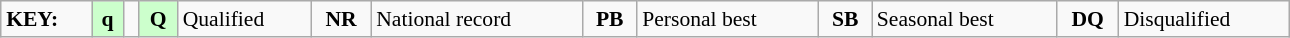<table class="wikitable" style="margin:0.5em auto; font-size:90%;position:relative;" width=68%>
<tr>
<td><strong>KEY:</strong></td>
<td bgcolor=ccffcc align=center><strong>q</strong></td>
<td></td>
<td bgcolor=ccffcc align=center><strong>Q</strong></td>
<td>Qualified</td>
<td align=center><strong>NR</strong></td>
<td>National record</td>
<td align=center><strong>PB</strong></td>
<td>Personal best</td>
<td align=center><strong>SB</strong></td>
<td>Seasonal best</td>
<td align=center><strong>DQ</strong></td>
<td>Disqualified</td>
</tr>
</table>
